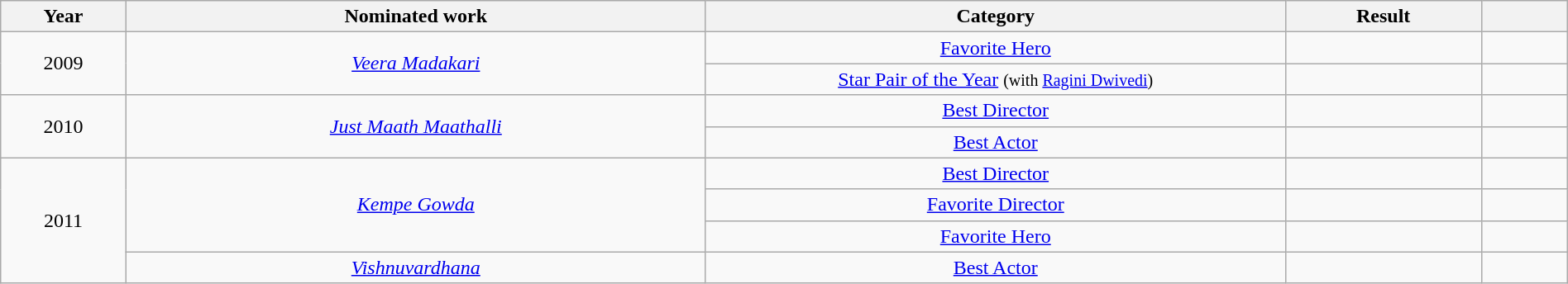<table class="wikitable" width=100%>
<tr>
<th width=8%>Year</th>
<th width=37%>Nominated work</th>
<th width=37%>Category</th>
<th width=12.5%>Result</th>
<th width=5.5%></th>
</tr>
<tr>
<td rowspan="2" style="text-align:center;">2009</td>
<td rowspan="2" style="text-align: center;"><em><a href='#'>Veera Madakari</a></em></td>
<td style="text-align: center;"><a href='#'>Favorite Hero</a></td>
<td></td>
<td style="text-align: center;"></td>
</tr>
<tr>
<td style="text-align: center;"><a href='#'>Star Pair of the Year</a> <small>(with <a href='#'>Ragini Dwivedi</a>)</small></td>
<td></td>
<td style="text-align: center;"></td>
</tr>
<tr>
<td rowspan="2" style="text-align:center;">2010</td>
<td rowspan="2" style="text-align: center;"><em><a href='#'>Just Maath Maathalli</a></em></td>
<td style="text-align: center;"><a href='#'>Best Director</a></td>
<td></td>
<td style="text-align: center;"></td>
</tr>
<tr>
<td style="text-align: center;"><a href='#'>Best Actor</a></td>
<td></td>
<td style="text-align: center;"></td>
</tr>
<tr>
<td rowspan="4" style="text-align:center;">2011</td>
<td rowspan="3" style="text-align:center;"><em><a href='#'>Kempe Gowda</a></em></td>
<td style="text-align: center;"><a href='#'>Best Director</a></td>
<td></td>
<td style="text-align: center;"></td>
</tr>
<tr>
<td style="text-align: center;"><a href='#'>Favorite Director</a></td>
<td></td>
<td style="text-align: center;"></td>
</tr>
<tr>
<td style="text-align: center;"><a href='#'>Favorite Hero</a></td>
<td></td>
<td style="text-align: center;"></td>
</tr>
<tr>
<td style="text-align: center;"><em><a href='#'>Vishnuvardhana</a></em></td>
<td style="text-align: center;"><a href='#'>Best Actor</a></td>
<td></td>
<td style="text-align: center;"></td>
</tr>
</table>
